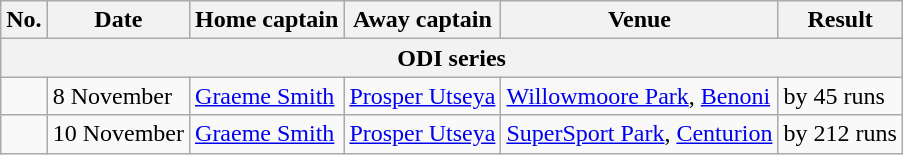<table class="wikitable">
<tr>
<th>No.</th>
<th>Date</th>
<th>Home captain</th>
<th>Away captain</th>
<th>Venue</th>
<th>Result</th>
</tr>
<tr>
<th colspan="9">ODI series</th>
</tr>
<tr>
<td></td>
<td>8 November</td>
<td><a href='#'>Graeme Smith</a></td>
<td><a href='#'>Prosper Utseya</a></td>
<td><a href='#'>Willowmoore Park</a>, <a href='#'>Benoni</a></td>
<td> by 45 runs</td>
</tr>
<tr>
<td></td>
<td>10 November</td>
<td><a href='#'>Graeme Smith</a></td>
<td><a href='#'>Prosper Utseya</a></td>
<td><a href='#'>SuperSport Park</a>, <a href='#'>Centurion</a></td>
<td> by 212 runs</td>
</tr>
</table>
